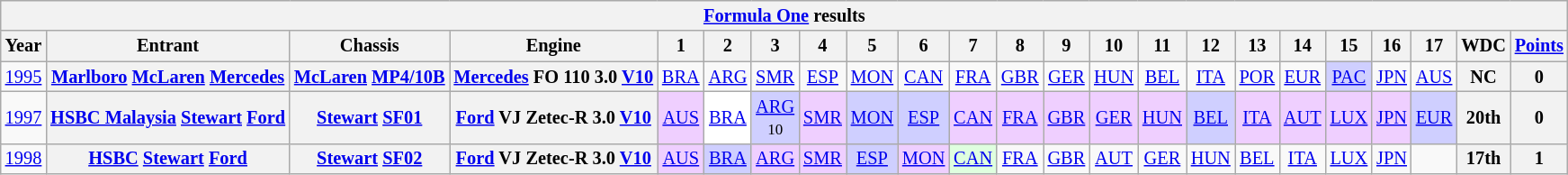<table class="wikitable" style="text-align:center; font-size:85%">
<tr>
<th colspan=45><a href='#'>Formula One</a> results</th>
</tr>
<tr>
<th>Year</th>
<th>Entrant</th>
<th>Chassis</th>
<th>Engine</th>
<th>1</th>
<th>2</th>
<th>3</th>
<th>4</th>
<th>5</th>
<th>6</th>
<th>7</th>
<th>8</th>
<th>9</th>
<th>10</th>
<th>11</th>
<th>12</th>
<th>13</th>
<th>14</th>
<th>15</th>
<th>16</th>
<th>17</th>
<th>WDC</th>
<th><a href='#'>Points</a></th>
</tr>
<tr>
<td><a href='#'>1995</a></td>
<th nowrap><a href='#'>Marlboro</a> <a href='#'>McLaren</a> <a href='#'>Mercedes</a></th>
<th nowrap><a href='#'>McLaren</a> <a href='#'>MP4/10B</a></th>
<th nowrap><a href='#'>Mercedes</a> FO 110 3.0 <a href='#'>V10</a></th>
<td><a href='#'>BRA</a></td>
<td><a href='#'>ARG</a></td>
<td><a href='#'>SMR</a></td>
<td><a href='#'>ESP</a></td>
<td><a href='#'>MON</a></td>
<td><a href='#'>CAN</a></td>
<td><a href='#'>FRA</a></td>
<td><a href='#'>GBR</a></td>
<td><a href='#'>GER</a></td>
<td><a href='#'>HUN</a></td>
<td><a href='#'>BEL</a></td>
<td><a href='#'>ITA</a></td>
<td><a href='#'>POR</a></td>
<td><a href='#'>EUR</a></td>
<td style="background:#cfcfff;"><a href='#'>PAC</a><br></td>
<td><a href='#'>JPN</a></td>
<td><a href='#'>AUS</a></td>
<th>NC</th>
<th>0</th>
</tr>
<tr>
<td><a href='#'>1997</a></td>
<th nowrap><a href='#'>HSBC Malaysia</a> <a href='#'>Stewart</a> <a href='#'>Ford</a></th>
<th nowrap><a href='#'>Stewart</a> <a href='#'>SF01</a></th>
<th nowrap><a href='#'>Ford</a> VJ Zetec-R 3.0 <a href='#'>V10</a></th>
<td style="background:#efcfff;"><a href='#'>AUS</a><br></td>
<td style="background:#fff;"><a href='#'>BRA</a><br></td>
<td style="background:#cfcfff;"><a href='#'>ARG</a><br><small>10</small></td>
<td style="background:#efcfff;"><a href='#'>SMR</a><br></td>
<td style="background:#cfcfff;"><a href='#'>MON</a><br></td>
<td style="background:#cfcfff;"><a href='#'>ESP</a><br></td>
<td style="background:#efcfff;"><a href='#'>CAN</a><br></td>
<td style="background:#efcfff;"><a href='#'>FRA</a><br></td>
<td style="background:#efcfff;"><a href='#'>GBR</a><br></td>
<td style="background:#efcfff;"><a href='#'>GER</a><br></td>
<td style="background:#efcfff;"><a href='#'>HUN</a><br></td>
<td style="background:#cfcfff;"><a href='#'>BEL</a><br></td>
<td style="background:#efcfff;"><a href='#'>ITA</a><br></td>
<td style="background:#efcfff;"><a href='#'>AUT</a><br></td>
<td style="background:#efcfff;"><a href='#'>LUX</a><br></td>
<td style="background:#efcfff;"><a href='#'>JPN</a><br></td>
<td style="background:#cfcfff;"><a href='#'>EUR</a><br></td>
<th>20th</th>
<th>0</th>
</tr>
<tr>
<td><a href='#'>1998</a></td>
<th nowrap><a href='#'>HSBC</a> <a href='#'>Stewart</a> <a href='#'>Ford</a></th>
<th nowrap><a href='#'>Stewart</a> <a href='#'>SF02</a></th>
<th nowrap><a href='#'>Ford</a> VJ Zetec-R 3.0 <a href='#'>V10</a></th>
<td style="background:#efcfff;"><a href='#'>AUS</a><br></td>
<td style="background:#cfcfff;"><a href='#'>BRA</a><br></td>
<td style="background:#efcfff;"><a href='#'>ARG</a><br></td>
<td style="background:#efcfff;"><a href='#'>SMR</a><br></td>
<td style="background:#cfcfff;"><a href='#'>ESP</a><br></td>
<td style="background:#efcfff;"><a href='#'>MON</a><br></td>
<td style="background:#dfffdf;"><a href='#'>CAN</a><br></td>
<td><a href='#'>FRA</a></td>
<td><a href='#'>GBR</a></td>
<td><a href='#'>AUT</a></td>
<td><a href='#'>GER</a></td>
<td><a href='#'>HUN</a></td>
<td><a href='#'>BEL</a></td>
<td><a href='#'>ITA</a></td>
<td><a href='#'>LUX</a></td>
<td><a href='#'>JPN</a></td>
<td></td>
<th>17th</th>
<th>1</th>
</tr>
</table>
